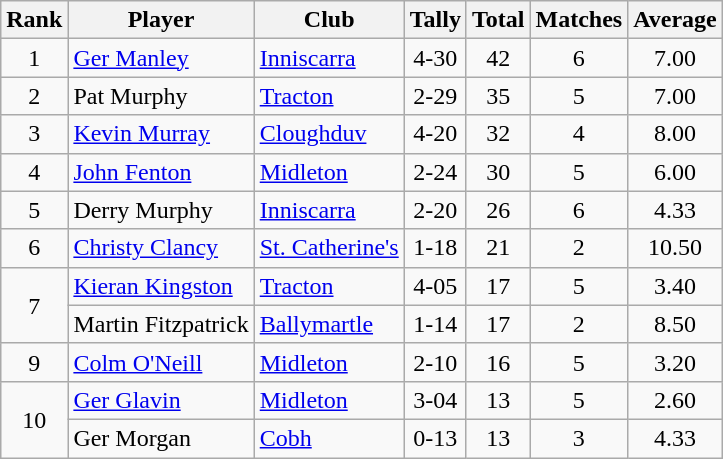<table class="wikitable">
<tr>
<th>Rank</th>
<th>Player</th>
<th>Club</th>
<th>Tally</th>
<th>Total</th>
<th>Matches</th>
<th>Average</th>
</tr>
<tr>
<td rowspan=1 align=center>1</td>
<td><a href='#'>Ger Manley</a></td>
<td><a href='#'>Inniscarra</a></td>
<td align=center>4-30</td>
<td align=center>42</td>
<td align=center>6</td>
<td align=center>7.00</td>
</tr>
<tr>
<td rowspan=1 align=center>2</td>
<td>Pat Murphy</td>
<td><a href='#'>Tracton</a></td>
<td align=center>2-29</td>
<td align=center>35</td>
<td align=center>5</td>
<td align=center>7.00</td>
</tr>
<tr>
<td rowspan=1 align=center>3</td>
<td><a href='#'>Kevin Murray</a></td>
<td><a href='#'>Cloughduv</a></td>
<td align=center>4-20</td>
<td align=center>32</td>
<td align=center>4</td>
<td align=center>8.00</td>
</tr>
<tr>
<td rowspan=1 align=center>4</td>
<td><a href='#'>John Fenton</a></td>
<td><a href='#'>Midleton</a></td>
<td align=center>2-24</td>
<td align=center>30</td>
<td align=center>5</td>
<td align=center>6.00</td>
</tr>
<tr>
<td rowspan=1 align=center>5</td>
<td>Derry Murphy</td>
<td><a href='#'>Inniscarra</a></td>
<td align=center>2-20</td>
<td align=center>26</td>
<td align=center>6</td>
<td align=center>4.33</td>
</tr>
<tr>
<td rowspan=1 align=center>6</td>
<td><a href='#'>Christy Clancy</a></td>
<td><a href='#'>St. Catherine's</a></td>
<td align=center>1-18</td>
<td align=center>21</td>
<td align=center>2</td>
<td align=center>10.50</td>
</tr>
<tr>
<td rowspan=2 align=center>7</td>
<td><a href='#'>Kieran Kingston</a></td>
<td><a href='#'>Tracton</a></td>
<td align=center>4-05</td>
<td align=center>17</td>
<td align=center>5</td>
<td align=center>3.40</td>
</tr>
<tr>
<td>Martin Fitzpatrick</td>
<td><a href='#'>Ballymartle</a></td>
<td align=center>1-14</td>
<td align=center>17</td>
<td align=center>2</td>
<td align=center>8.50</td>
</tr>
<tr>
<td rowspan=1 align=center>9</td>
<td><a href='#'>Colm O'Neill</a></td>
<td><a href='#'>Midleton</a></td>
<td align=center>2-10</td>
<td align=center>16</td>
<td align=center>5</td>
<td align=center>3.20</td>
</tr>
<tr>
<td rowspan=2 align=center>10</td>
<td><a href='#'>Ger Glavin</a></td>
<td><a href='#'>Midleton</a></td>
<td align=center>3-04</td>
<td align=center>13</td>
<td align=center>5</td>
<td align=center>2.60</td>
</tr>
<tr>
<td>Ger Morgan</td>
<td><a href='#'>Cobh</a></td>
<td align=center>0-13</td>
<td align=center>13</td>
<td align=center>3</td>
<td align=center>4.33</td>
</tr>
</table>
